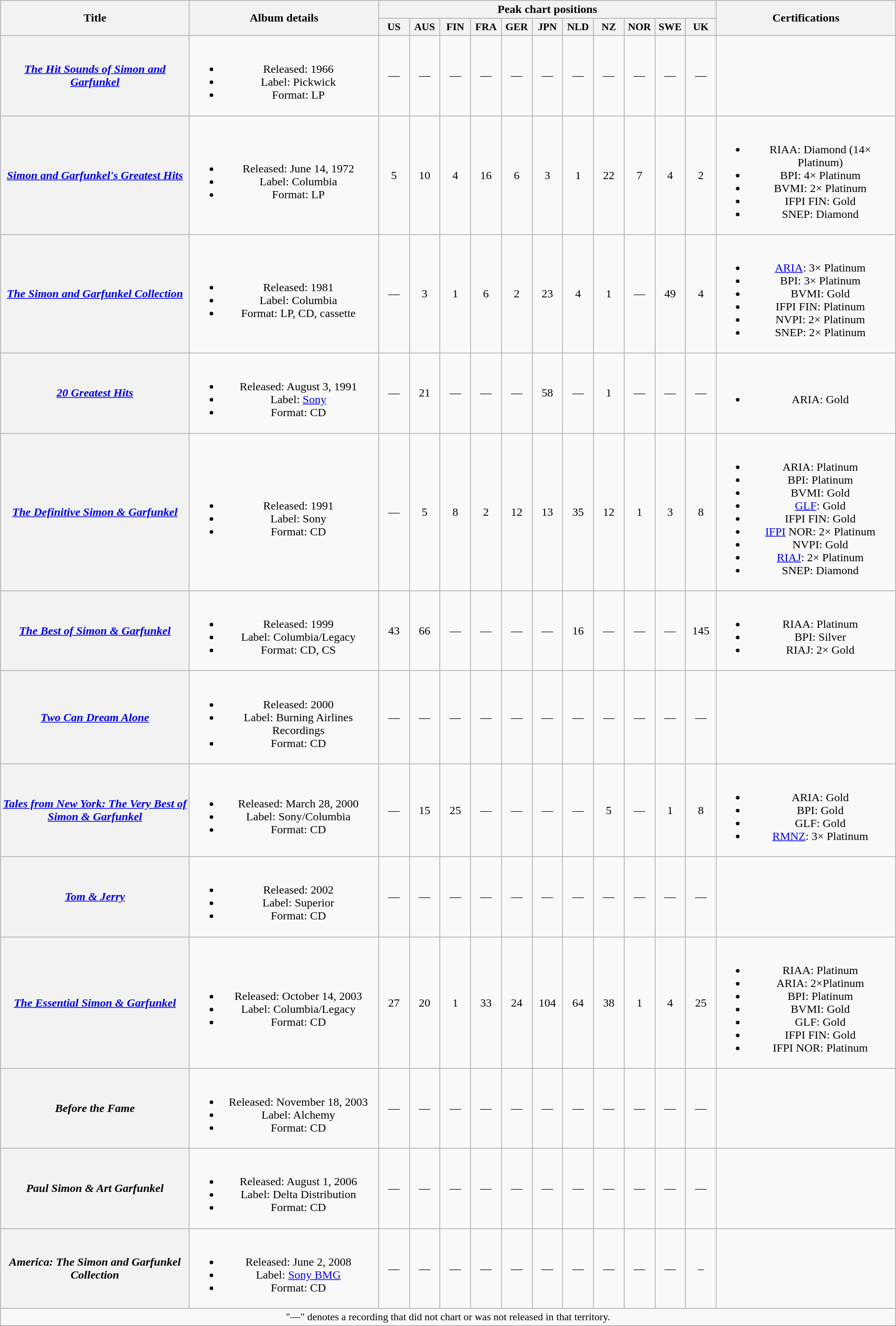<table class="wikitable plainrowheaders" style="text-align:center;">
<tr>
<th scope="col" rowspan="2" style="width:16em;">Title</th>
<th scope="col" rowspan="2" style="width:16em;">Album details</th>
<th scope="col" colspan="11">Peak chart positions</th>
<th scope="col" rowspan="2">Certifications</th>
</tr>
<tr>
<th scope="col" style="width:2.5em; font-size:90%">US<br></th>
<th scope="col" style="width:2.5em; font-size:90%">AUS<br></th>
<th scope="col" style="width:2.5em; font-size:90%">FIN<br></th>
<th scope="col" style="width:2.5em; font-size:90%">FRA<br></th>
<th scope="col" style="width:2.5em; font-size:90%">GER<br></th>
<th scope="col" style="width:2.5em; font-size:90%">JPN<br></th>
<th scope="col" style="width:2.5em; font-size:90%">NLD<br></th>
<th scope="col" style="width:2.5em; font-size:90%">NZ<br></th>
<th scope="col" style="width:2.5em; font-size:90%">NOR<br></th>
<th scope="col" style="width:2.5em; font-size:90%">SWE<br></th>
<th scope="col" style="width:2.5em; font-size:90%">UK<br></th>
</tr>
<tr>
<th scope="row"><em><a href='#'>The Hit Sounds of Simon and Garfunkel</a></em></th>
<td><br><ul><li>Released: 1966</li><li>Label: Pickwick</li><li>Format: LP</li></ul></td>
<td>—</td>
<td>—</td>
<td>—</td>
<td>—</td>
<td>—</td>
<td>—</td>
<td>—</td>
<td>—</td>
<td>—</td>
<td>—</td>
<td>—</td>
<td></td>
</tr>
<tr>
<th scope="row"><em><a href='#'>Simon and Garfunkel's Greatest Hits</a></em></th>
<td><br><ul><li>Released: June 14, 1972</li><li>Label: Columbia</li><li>Format: LP</li></ul></td>
<td>5</td>
<td>10</td>
<td>4</td>
<td>16</td>
<td>6</td>
<td>3</td>
<td>1</td>
<td>22</td>
<td>7</td>
<td>4</td>
<td>2</td>
<td><br><ul><li>RIAA: Diamond (14× Platinum)</li><li>BPI: 4× Platinum</li><li>BVMI: 2× Platinum</li><li>IFPI FIN: Gold</li><li>SNEP: Diamond</li></ul></td>
</tr>
<tr>
<th scope="row"><em><a href='#'>The Simon and Garfunkel Collection</a></em></th>
<td><br><ul><li>Released: 1981</li><li>Label: Columbia</li><li>Format: LP, CD, cassette</li></ul></td>
<td>—</td>
<td>3</td>
<td>1</td>
<td>6</td>
<td>2</td>
<td>23</td>
<td>4</td>
<td>1</td>
<td>—</td>
<td>49</td>
<td>4</td>
<td><br><ul><li><a href='#'>ARIA</a>: 3× Platinum</li><li>BPI: 3× Platinum</li><li>BVMI: Gold</li><li>IFPI FIN: Platinum</li><li>NVPI: 2× Platinum</li><li>SNEP: 2× Platinum</li></ul></td>
</tr>
<tr>
<th scope="row"><em><a href='#'>20 Greatest Hits</a></em></th>
<td><br><ul><li>Released: August 3, 1991</li><li>Label: <a href='#'>Sony</a></li><li>Format: CD</li></ul></td>
<td>—</td>
<td>21</td>
<td>—</td>
<td>—</td>
<td>—</td>
<td>58</td>
<td>—</td>
<td>1</td>
<td>—</td>
<td>—</td>
<td>—</td>
<td><br><ul><li>ARIA: Gold</li></ul></td>
</tr>
<tr>
<th scope="row"><em><a href='#'>The Definitive Simon & Garfunkel</a></em></th>
<td><br><ul><li>Released: 1991</li><li>Label: Sony</li><li>Format: CD</li></ul></td>
<td>—</td>
<td>5</td>
<td>8</td>
<td>2</td>
<td>12</td>
<td>13</td>
<td>35</td>
<td>12</td>
<td>1</td>
<td>3</td>
<td>8</td>
<td><br><ul><li>ARIA: Platinum</li><li>BPI: Platinum</li><li>BVMI: Gold</li><li><a href='#'>GLF</a>: Gold</li><li>IFPI FIN: Gold</li><li><a href='#'>IFPI</a> NOR: 2× Platinum</li><li>NVPI: Gold</li><li><a href='#'>RIAJ</a>: 2× Platinum</li><li>SNEP: Diamond</li></ul></td>
</tr>
<tr>
<th scope="row"><em><a href='#'>The Best of Simon & Garfunkel</a></em></th>
<td><br><ul><li>Released: 1999</li><li>Label: Columbia/Legacy</li><li>Format: CD, CS</li></ul></td>
<td>43</td>
<td>66</td>
<td>—</td>
<td>—</td>
<td>—</td>
<td>—</td>
<td>16</td>
<td>—</td>
<td>—</td>
<td>—</td>
<td>145<br></td>
<td><br><ul><li>RIAA: Platinum</li><li>BPI: Silver</li><li>RIAJ: 2× Gold</li></ul></td>
</tr>
<tr>
<th scope="row"><em><a href='#'>Two Can Dream Alone</a></em></th>
<td><br><ul><li>Released: 2000</li><li>Label: Burning Airlines Recordings</li><li>Format: CD</li></ul></td>
<td>—</td>
<td>—</td>
<td>—</td>
<td>—</td>
<td>—</td>
<td>—</td>
<td>—</td>
<td>—</td>
<td>—</td>
<td>—</td>
<td>—</td>
<td></td>
</tr>
<tr>
<th scope="row"><em><a href='#'>Tales from New York: The Very Best of Simon & Garfunkel</a></em></th>
<td><br><ul><li>Released: March 28, 2000</li><li>Label: Sony/Columbia</li><li>Format: CD</li></ul></td>
<td>—</td>
<td>15</td>
<td>25</td>
<td>—</td>
<td>—</td>
<td>—</td>
<td>—</td>
<td>5</td>
<td>—</td>
<td>1</td>
<td>8</td>
<td><br><ul><li>ARIA: Gold</li><li>BPI: Gold</li><li>GLF: Gold</li><li><a href='#'>RMNZ</a>: 3× Platinum</li></ul></td>
</tr>
<tr>
<th scope="row"><em><a href='#'>Tom & Jerry</a></em></th>
<td><br><ul><li>Released: 2002</li><li>Label: Superior</li><li>Format: CD</li></ul></td>
<td>—</td>
<td>—</td>
<td>—</td>
<td>—</td>
<td>—</td>
<td>—</td>
<td>—</td>
<td>—</td>
<td>—</td>
<td>—</td>
<td>—</td>
<td></td>
</tr>
<tr>
<th scope="row"><em><a href='#'>The Essential Simon & Garfunkel</a></em></th>
<td><br><ul><li>Released: October 14, 2003</li><li>Label: Columbia/Legacy</li><li>Format: CD</li></ul></td>
<td>27</td>
<td>20</td>
<td>1</td>
<td>33</td>
<td>24</td>
<td>104</td>
<td>64</td>
<td>38</td>
<td>1</td>
<td>4</td>
<td>25</td>
<td><br><ul><li>RIAA: Platinum</li><li>ARIA: 2×Platinum</li><li>BPI: Platinum</li><li>BVMI: Gold</li><li>GLF: Gold</li><li>IFPI FIN: Gold</li><li>IFPI NOR: Platinum</li></ul></td>
</tr>
<tr>
<th scope="row"><em>Before the Fame</em></th>
<td><br><ul><li>Released: November 18, 2003</li><li>Label: Alchemy</li><li>Format: CD</li></ul></td>
<td>—</td>
<td>—</td>
<td>—</td>
<td>—</td>
<td>—</td>
<td>—</td>
<td>—</td>
<td>—</td>
<td>—</td>
<td>—</td>
<td>—</td>
<td></td>
</tr>
<tr>
<th scope="row"><em>Paul Simon & Art Garfunkel</em></th>
<td><br><ul><li>Released: August 1, 2006</li><li>Label: Delta Distribution</li><li>Format: CD</li></ul></td>
<td>—</td>
<td>—</td>
<td>—</td>
<td>—</td>
<td>—</td>
<td>—</td>
<td>—</td>
<td>—</td>
<td>—</td>
<td>—</td>
<td>—</td>
<td></td>
</tr>
<tr>
<th scope="row"><em>America: The Simon and Garfunkel Collection</em></th>
<td><br><ul><li>Released: June 2, 2008</li><li>Label: <a href='#'>Sony BMG</a></li><li>Format: CD</li></ul></td>
<td>—</td>
<td>—</td>
<td>—</td>
<td>—</td>
<td>—</td>
<td>—</td>
<td>—</td>
<td>—</td>
<td>—</td>
<td>—</td>
<td>–</td>
<td></td>
</tr>
<tr>
<td colspan="14" style="font-size:90%">"—" denotes a recording that did not chart or was not released in that territory.</td>
</tr>
</table>
